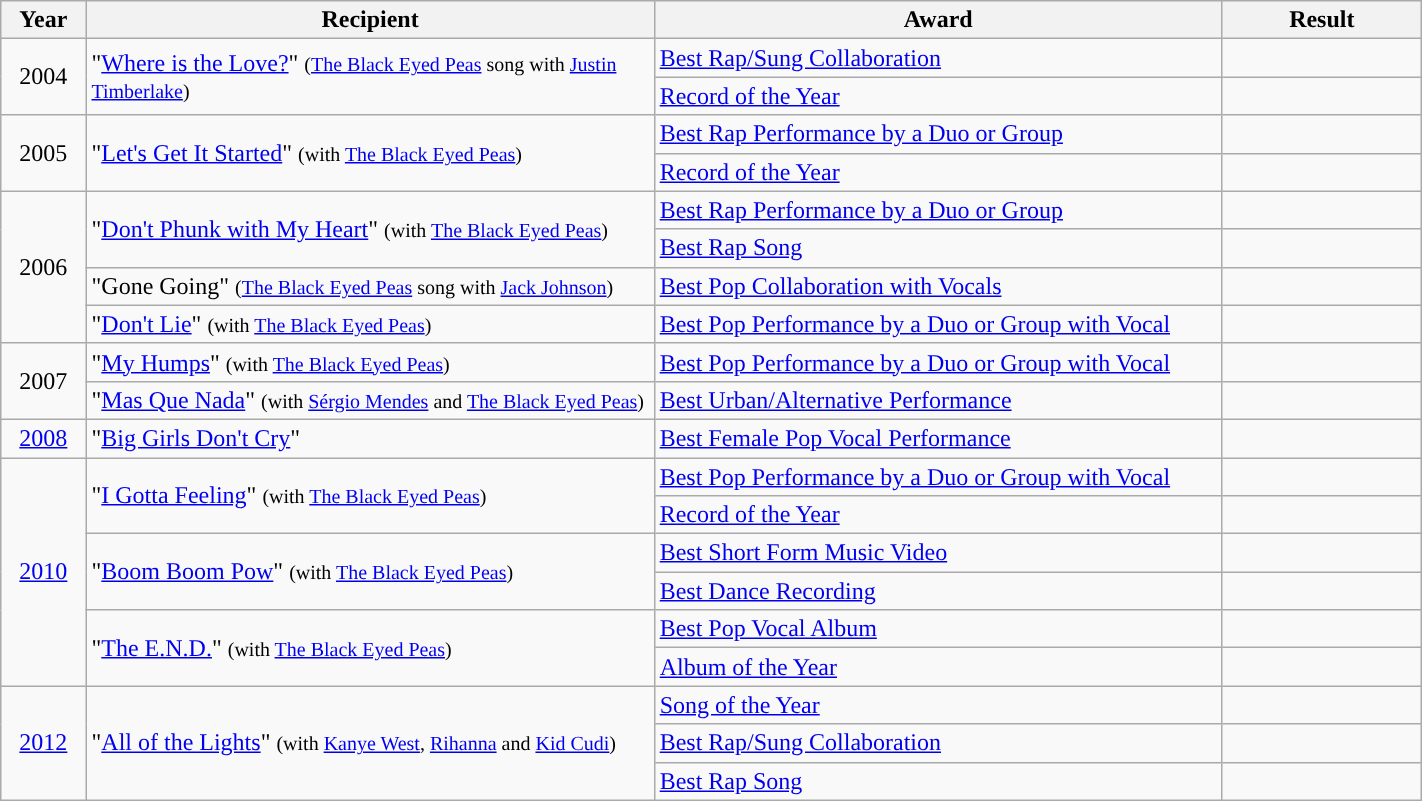<table style="width: 75%;" class="wikitable">
<tr>
<th style="width:6%;">Year</th>
<th style="width:40%;">Recipient</th>
<th style="width:40%;">Award</th>
<th style="width:14%;">Result</th>
</tr>
<tr>
<td rowspan=2 style=text-align:center>2004</td>
<td rowspan=2 style=text-align:left>"<a href='#'>Where is the Love?</a>" <small>(<a href='#'>The Black Eyed Peas</a> song with <a href='#'>Justin Timberlake</a>)</small></td>
<td><a href='#'>Best Rap/Sung Collaboration</a></td>
<td></td>
</tr>
<tr>
<td><a href='#'>Record of the Year</a></td>
<td></td>
</tr>
<tr>
<td rowspan=2 style=text-align:center;>2005</td>
<td rowspan=2 style=text-align:left>"<a href='#'>Let's Get It Started</a>" <small>(with <a href='#'>The Black Eyed Peas</a>)</small></td>
<td><a href='#'>Best Rap Performance by a Duo or Group</a></td>
<td></td>
</tr>
<tr>
<td rowspan=1><a href='#'>Record of the Year</a></td>
<td></td>
</tr>
<tr>
<td rowspan="4" style="text-align:center;">2006</td>
<td rowspan="2" style="text-align:left;">"<a href='#'>Don't Phunk with My Heart</a>" <small>(with <a href='#'>The Black Eyed Peas</a>)</small></td>
<td><a href='#'>Best Rap Performance by a Duo or Group</a></td>
<td></td>
</tr>
<tr>
<td><a href='#'>Best Rap Song</a></td>
<td></td>
</tr>
<tr>
<td>"Gone Going" <small>(<a href='#'>The Black Eyed Peas</a> song with <a href='#'>Jack Johnson</a>)</small></td>
<td><a href='#'>Best Pop Collaboration with Vocals</a></td>
<td></td>
</tr>
<tr>
<td>"<a href='#'>Don't Lie</a>" <small>(with <a href='#'>The Black Eyed Peas</a>)</small></td>
<td><a href='#'>Best Pop Performance by a Duo or Group with Vocal</a></td>
<td></td>
</tr>
<tr>
<td rowspan="2" style="text-align:center;">2007</td>
<td style=text-align:left;>"<a href='#'>My Humps</a>" <small>(with <a href='#'>The Black Eyed Peas</a>)</small></td>
<td><a href='#'>Best Pop Performance by a Duo or Group with Vocal</a></td>
<td></td>
</tr>
<tr>
<td>"<a href='#'>Mas Que Nada</a>" <small>(with <a href='#'>Sérgio Mendes</a> and <a href='#'>The Black Eyed Peas</a>)</small></td>
<td><a href='#'>Best Urban/Alternative Performance</a></td>
<td></td>
</tr>
<tr>
<td style="text-align:center;"><a href='#'>2008</a></td>
<td style="text-align:left;">"<a href='#'>Big Girls Don't Cry</a>"</td>
<td><a href='#'>Best Female Pop Vocal Performance</a></td>
<td></td>
</tr>
<tr>
<td style="text-align:center;" rowspan="6" style="text-align:center;"><a href='#'>2010</a></td>
<td rowspan="2" style="text-align:left;">"<a href='#'>I Gotta Feeling</a>" <small>(with <a href='#'>The Black Eyed Peas</a>)</small></td>
<td><a href='#'>Best Pop Performance by a Duo or Group with Vocal</a></td>
<td></td>
</tr>
<tr>
<td><a href='#'>Record of the Year</a></td>
<td></td>
</tr>
<tr>
<td rowspan="2" style="text-align:left;">"<a href='#'>Boom Boom Pow</a>" <small>(with <a href='#'>The Black Eyed Peas</a>)</small></td>
<td rowspan="1"><a href='#'>Best Short Form Music Video</a></td>
<td></td>
</tr>
<tr>
<td><a href='#'>Best Dance Recording</a></td>
<td></td>
</tr>
<tr>
<td rowspan=2>"<a href='#'>The E.N.D.</a>" <small>(with <a href='#'>The Black Eyed Peas</a>)</small></td>
<td><a href='#'>Best Pop Vocal Album</a></td>
<td></td>
</tr>
<tr>
<td><a href='#'>Album of the Year</a></td>
<td></td>
</tr>
<tr>
<td rowspan="5" style=text-align:center><a href='#'>2012</a></td>
<td rowspan="5">"<a href='#'>All of the Lights</a>" <small>(with <a href='#'>Kanye West</a>, <a href='#'>Rihanna</a> and <a href='#'>Kid Cudi</a>)</small></td>
<td><a href='#'>Song of the Year</a></td>
<td></td>
</tr>
<tr>
<td><a href='#'>Best Rap/Sung Collaboration</a></td>
<td></td>
</tr>
<tr>
<td><a href='#'>Best Rap Song</a></td>
<td></td>
</tr>
</table>
